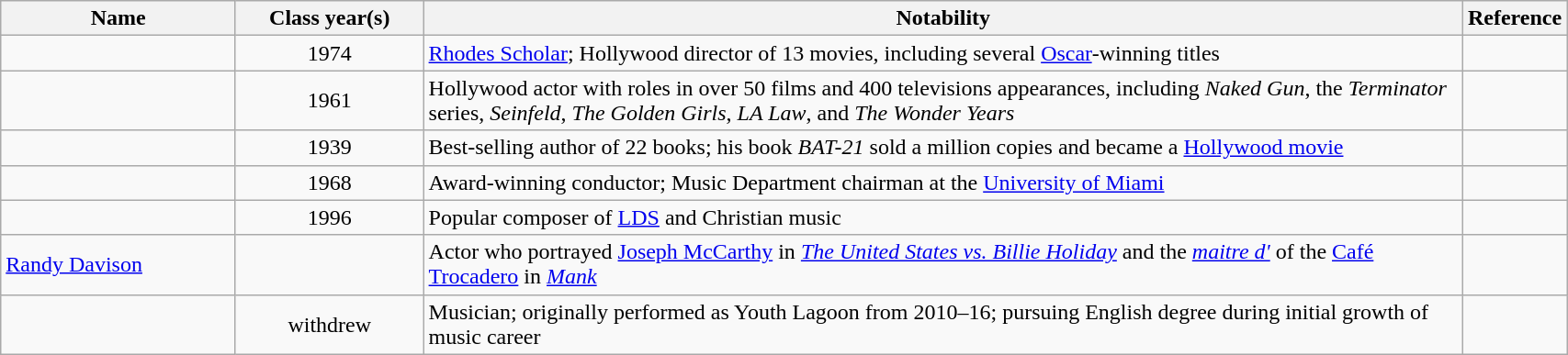<table class="wikitable sortable" style="width:90%">
<tr>
<th style="width:15%;">Name</th>
<th style="width:12%;">Class year(s)</th>
<th style="width:*;" class="unsortable">Notability</th>
<th style="width:5%;" class="unsortable">Reference</th>
</tr>
<tr>
<td></td>
<td style="text-align:center;">1974</td>
<td><a href='#'>Rhodes Scholar</a>; Hollywood director of 13 movies, including several <a href='#'>Oscar</a>-winning titles</td>
<td style="text-align:center;"></td>
</tr>
<tr>
<td></td>
<td style="text-align:center;">1961</td>
<td>Hollywood actor with roles in over 50 films and 400 televisions appearances, including <em>Naked Gun</em>, the <em>Terminator</em> series, <em>Seinfeld</em>, <em>The Golden Girls</em>, <em>LA Law</em>, and <em>The Wonder Years</em></td>
<td style="text-align:center;"></td>
</tr>
<tr>
<td></td>
<td style="text-align:center;">1939</td>
<td>Best-selling author of 22 books; his book <em>BAT-21</em> sold a million copies and became a <a href='#'>Hollywood movie</a></td>
<td style="text-align:center;"></td>
</tr>
<tr>
<td></td>
<td style="text-align:center;">1968</td>
<td>Award-winning conductor; Music Department chairman at the <a href='#'>University of Miami</a></td>
<td style="text-align:center;"></td>
</tr>
<tr>
<td></td>
<td style="text-align:center;">1996</td>
<td>Popular composer of <a href='#'>LDS</a> and Christian music</td>
<td style="text-align:center;"></td>
</tr>
<tr>
<td><a href='#'>Randy Davison</a></td>
<td></td>
<td>Actor who portrayed <a href='#'>Joseph McCarthy</a> in <em><a href='#'>The United States vs. Billie Holiday</a></em> and the <em><a href='#'>maitre d'</a></em> of the <a href='#'>Café Trocadero</a> in <em><a href='#'>Mank</a></em></td>
<td style="text-align:center;"></td>
</tr>
<tr>
<td></td>
<td style="text-align:center;">withdrew </td>
<td>Musician; originally performed as Youth Lagoon from 2010–16; pursuing English degree during initial growth of music career</td>
<td style="text-align:center;"></td>
</tr>
</table>
